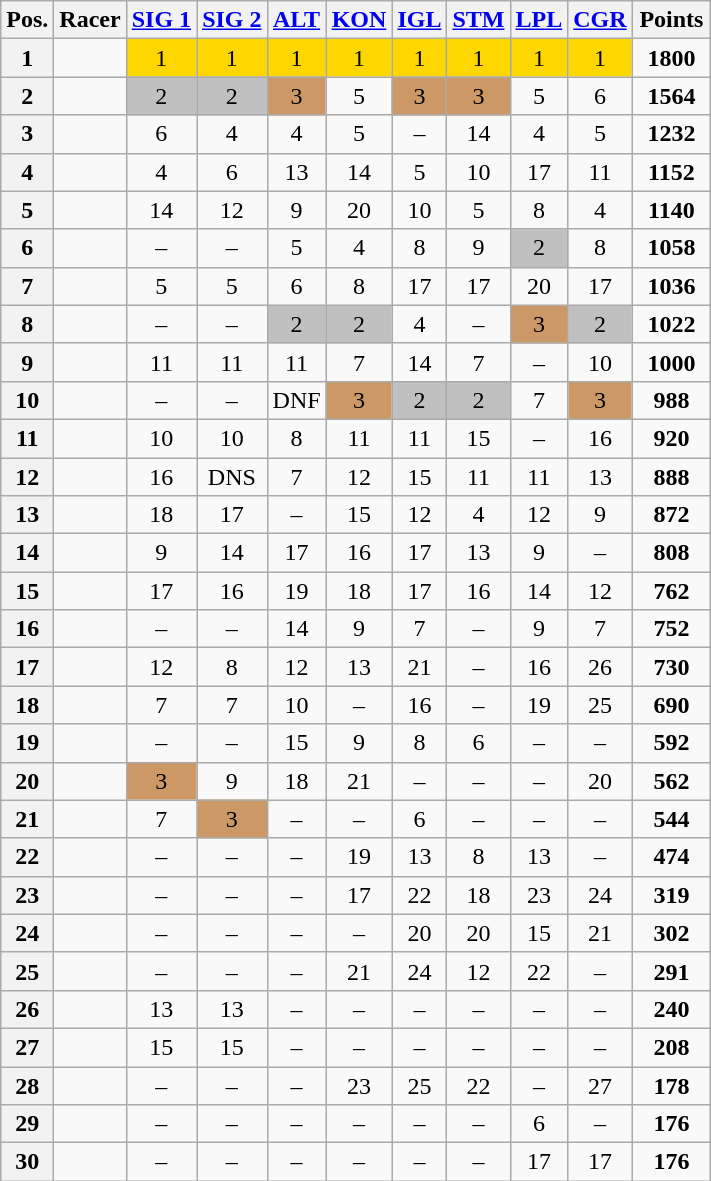<table class="wikitable sortable plainrowheaders" style="text-align:center;">
<tr>
<th scope="col">Pos.</th>
<th scope="col">Racer</th>
<th scope="col"> <a href='#'>SIG 1</a></th>
<th scope="col"> <a href='#'>SIG 2</a></th>
<th scope="col"> <a href='#'>ALT</a></th>
<th scope="col"> <a href='#'>KON</a></th>
<th scope="col"> <a href='#'>IGL</a></th>
<th scope="col"> <a href='#'>STM</a></th>
<th scope="col"> <a href='#'>LPL</a></th>
<th scope="col"> <a href='#'>CGR</a></th>
<th style="width:45px;"><strong>Points</strong></th>
</tr>
<tr>
<th style="text-align:center;">1</th>
<td align="left"></td>
<td style="background:gold;">1</td>
<td style="background:gold;">1</td>
<td style="background:gold;">1</td>
<td style="background:gold;">1</td>
<td style="background:gold;">1</td>
<td style="background:gold;">1</td>
<td style="background:gold;">1</td>
<td style="background:gold;">1</td>
<td><strong>1800</strong></td>
</tr>
<tr>
<th style="text-align:center;">2</th>
<td align="left"></td>
<td style="background:silver;">2</td>
<td style="background:silver;">2</td>
<td style="background:#c96;">3</td>
<td>5</td>
<td style="background:#c96;">3</td>
<td style="background:#c96;">3</td>
<td>5</td>
<td>6</td>
<td><strong>1564</strong></td>
</tr>
<tr>
<th style="text-align:center;">3</th>
<td align="left"></td>
<td>6</td>
<td>4</td>
<td>4</td>
<td>5</td>
<td>–</td>
<td>14</td>
<td>4</td>
<td>5</td>
<td><strong>1232</strong></td>
</tr>
<tr>
<th style="text-align:center;">4</th>
<td align="left"></td>
<td>4</td>
<td>6</td>
<td>13</td>
<td>14</td>
<td>5</td>
<td>10</td>
<td>17</td>
<td>11</td>
<td><strong>1152</strong></td>
</tr>
<tr>
<th style="text-align:center;">5</th>
<td align="left"></td>
<td>14</td>
<td>12</td>
<td>9</td>
<td>20</td>
<td>10</td>
<td>5</td>
<td>8</td>
<td>4</td>
<td><strong>1140</strong></td>
</tr>
<tr>
<th style="text-align:center;">6</th>
<td align="left"></td>
<td>–</td>
<td>–</td>
<td>5</td>
<td>4</td>
<td>8</td>
<td>9</td>
<td style="background:silver;">2</td>
<td>8</td>
<td><strong>1058</strong></td>
</tr>
<tr>
<th style="text-align:center;">7</th>
<td align="left"></td>
<td>5</td>
<td>5</td>
<td>6</td>
<td>8</td>
<td>17</td>
<td>17</td>
<td>20</td>
<td>17</td>
<td><strong>1036</strong></td>
</tr>
<tr>
<th style="text-align:center;">8</th>
<td align="left"></td>
<td>–</td>
<td>–</td>
<td style="background:silver;">2</td>
<td style="background:silver;">2</td>
<td>4</td>
<td>–</td>
<td style="background:#c96;">3</td>
<td style="background:silver;">2</td>
<td><strong>1022</strong></td>
</tr>
<tr>
<th style="text-align:center;">9</th>
<td align="left"></td>
<td>11</td>
<td>11</td>
<td>11</td>
<td>7</td>
<td>14</td>
<td>7</td>
<td>–</td>
<td>10</td>
<td><strong>1000</strong></td>
</tr>
<tr>
<th style="text-align:center;">10</th>
<td align="left"></td>
<td>–</td>
<td>–</td>
<td>DNF</td>
<td style="background:#c96;">3</td>
<td style="background:silver;">2</td>
<td style="background:silver;">2</td>
<td>7</td>
<td style="background:#c96;">3</td>
<td><strong>988</strong></td>
</tr>
<tr>
<th style="text-align:center;">11</th>
<td align="left"></td>
<td>10</td>
<td>10</td>
<td>8</td>
<td>11</td>
<td>11</td>
<td>15</td>
<td>–</td>
<td>16</td>
<td><strong>920</strong></td>
</tr>
<tr>
<th style="text-align:center;">12</th>
<td align="left"></td>
<td>16</td>
<td>DNS</td>
<td>7</td>
<td>12</td>
<td>15</td>
<td>11</td>
<td>11</td>
<td>13</td>
<td><strong>888</strong></td>
</tr>
<tr>
<th style="text-align:center;">13</th>
<td align="left"></td>
<td>18</td>
<td>17</td>
<td>–</td>
<td>15</td>
<td>12</td>
<td>4</td>
<td>12</td>
<td>9</td>
<td><strong>872</strong></td>
</tr>
<tr>
<th style="text-align:center;">14</th>
<td align="left"></td>
<td>9</td>
<td>14</td>
<td>17</td>
<td>16</td>
<td>17</td>
<td>13</td>
<td>9</td>
<td>–</td>
<td><strong>808</strong></td>
</tr>
<tr>
<th style="text-align:center;">15</th>
<td align="left"></td>
<td>17</td>
<td>16</td>
<td>19</td>
<td>18</td>
<td>17</td>
<td>16</td>
<td>14</td>
<td>12</td>
<td><strong>762</strong></td>
</tr>
<tr>
<th style="text-align:center;">16</th>
<td align="left"></td>
<td>–</td>
<td>–</td>
<td>14</td>
<td>9</td>
<td>7</td>
<td>–</td>
<td>9</td>
<td>7</td>
<td><strong>752</strong></td>
</tr>
<tr>
<th style="text-align:center;">17</th>
<td align="left"></td>
<td>12</td>
<td>8</td>
<td>12</td>
<td>13</td>
<td>21</td>
<td>–</td>
<td>16</td>
<td>26</td>
<td><strong>730</strong></td>
</tr>
<tr>
<th style="text-align:center;">18</th>
<td align="left"></td>
<td>7</td>
<td>7</td>
<td>10</td>
<td>–</td>
<td>16</td>
<td>–</td>
<td>19</td>
<td>25</td>
<td><strong>690</strong></td>
</tr>
<tr>
<th style="text-align:center;">19</th>
<td align="left"></td>
<td>–</td>
<td>–</td>
<td>15</td>
<td>9</td>
<td>8</td>
<td>6</td>
<td>–</td>
<td>–</td>
<td><strong>592</strong></td>
</tr>
<tr>
<th style="text-align:center;">20</th>
<td align="left"></td>
<td style="background:#c96;">3</td>
<td>9</td>
<td>18</td>
<td>21</td>
<td>–</td>
<td>–</td>
<td>–</td>
<td>20</td>
<td><strong>562</strong></td>
</tr>
<tr>
<th style="text-align:center;">21</th>
<td align="left"></td>
<td>7</td>
<td style="background:#c96;">3</td>
<td>–</td>
<td>–</td>
<td>6</td>
<td>–</td>
<td>–</td>
<td>–</td>
<td><strong>544</strong></td>
</tr>
<tr>
<th style="text-align:center;">22</th>
<td align="left"></td>
<td>–</td>
<td>–</td>
<td>–</td>
<td>19</td>
<td>13</td>
<td>8</td>
<td>13</td>
<td>–</td>
<td><strong>474</strong></td>
</tr>
<tr>
<th style="text-align:center;">23</th>
<td align="left"></td>
<td>–</td>
<td>–</td>
<td>–</td>
<td>17</td>
<td>22</td>
<td>18</td>
<td>23</td>
<td>24</td>
<td><strong>319</strong></td>
</tr>
<tr>
<th style="text-align:center;">24</th>
<td align="left"></td>
<td>–</td>
<td>–</td>
<td>–</td>
<td>–</td>
<td>20</td>
<td>20</td>
<td>15</td>
<td>21</td>
<td><strong>302</strong></td>
</tr>
<tr>
<th style="text-align:center;">25</th>
<td align="left"></td>
<td>–</td>
<td>–</td>
<td>–</td>
<td>21</td>
<td>24</td>
<td>12</td>
<td>22</td>
<td>–</td>
<td><strong>291</strong></td>
</tr>
<tr>
<th style="text-align:center;">26</th>
<td align="left"></td>
<td>13</td>
<td>13</td>
<td>–</td>
<td>–</td>
<td>–</td>
<td>–</td>
<td>–</td>
<td>–</td>
<td><strong>240</strong></td>
</tr>
<tr>
<th style="text-align:center;">27</th>
<td align="left"></td>
<td>15</td>
<td>15</td>
<td>–</td>
<td>–</td>
<td>–</td>
<td>–</td>
<td>–</td>
<td>–</td>
<td><strong>208</strong></td>
</tr>
<tr>
<th style="text-align:center;">28</th>
<td align="left"></td>
<td>–</td>
<td>–</td>
<td>–</td>
<td>23</td>
<td>25</td>
<td>22</td>
<td>–</td>
<td>27</td>
<td><strong>178</strong></td>
</tr>
<tr>
<th style="text-align:center;">29</th>
<td align="left"></td>
<td>–</td>
<td>–</td>
<td>–</td>
<td>–</td>
<td>–</td>
<td>–</td>
<td>6</td>
<td>–</td>
<td><strong>176</strong></td>
</tr>
<tr>
<th style="text-align:center;">30</th>
<td align="left"></td>
<td>–</td>
<td>–</td>
<td>–</td>
<td>–</td>
<td>–</td>
<td>–</td>
<td>17</td>
<td>17</td>
<td><strong>176</strong></td>
</tr>
</table>
